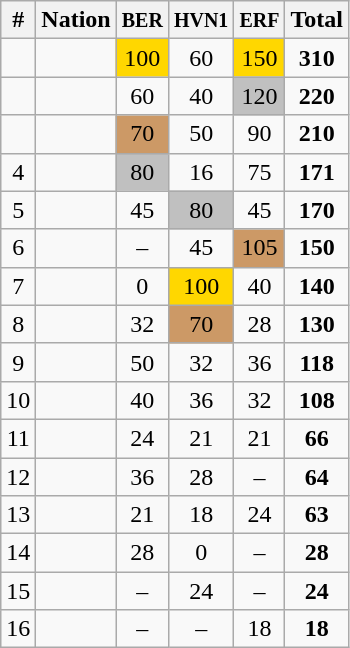<table class="wikitable sortable" style="text-align:center;">
<tr>
<th>#</th>
<th>Nation</th>
<th><small>BER</small></th>
<th><small>HVN1</small></th>
<th><small>ERF</small></th>
<th>Total</th>
</tr>
<tr>
<td></td>
<td align=left></td>
<td bgcolor="gold">100</td>
<td>60</td>
<td bgcolor="gold">150</td>
<td><strong>310</strong></td>
</tr>
<tr>
<td></td>
<td align=left></td>
<td>60</td>
<td>40</td>
<td bgcolor="silver">120</td>
<td><strong>220</strong></td>
</tr>
<tr>
<td></td>
<td align=left></td>
<td bgcolor=CC9966>70</td>
<td>50</td>
<td>90</td>
<td><strong>210</strong></td>
</tr>
<tr>
<td>4</td>
<td align=left></td>
<td bgcolor="silver">80</td>
<td>16</td>
<td>75</td>
<td><strong>171</strong></td>
</tr>
<tr>
<td>5</td>
<td align=left></td>
<td>45</td>
<td bgcolor="silver">80</td>
<td>45</td>
<td><strong>170</strong></td>
</tr>
<tr>
<td>6</td>
<td align=left></td>
<td>–</td>
<td>45</td>
<td bgcolor=CC9966>105</td>
<td><strong>150</strong></td>
</tr>
<tr>
<td>7</td>
<td align=left></td>
<td>0</td>
<td bgcolor="gold">100</td>
<td>40</td>
<td><strong>140</strong></td>
</tr>
<tr>
<td>8</td>
<td align=left></td>
<td>32</td>
<td bgcolor=CC9966>70</td>
<td>28</td>
<td><strong>130</strong></td>
</tr>
<tr>
<td>9</td>
<td align=left></td>
<td>50</td>
<td>32</td>
<td>36</td>
<td><strong>118</strong></td>
</tr>
<tr>
<td>10</td>
<td align=left></td>
<td>40</td>
<td>36</td>
<td>32</td>
<td><strong>108</strong></td>
</tr>
<tr>
<td>11</td>
<td align=left></td>
<td>24</td>
<td>21</td>
<td>21</td>
<td><strong>66</strong></td>
</tr>
<tr>
<td>12</td>
<td align=left></td>
<td>36</td>
<td>28</td>
<td>–</td>
<td><strong>64</strong></td>
</tr>
<tr>
<td>13</td>
<td align=left></td>
<td>21</td>
<td>18</td>
<td>24</td>
<td><strong>63</strong></td>
</tr>
<tr>
<td>14</td>
<td align=left></td>
<td>28</td>
<td>0</td>
<td>–</td>
<td><strong>28</strong></td>
</tr>
<tr>
<td>15</td>
<td align=left></td>
<td>–</td>
<td>24</td>
<td>–</td>
<td><strong>24</strong></td>
</tr>
<tr>
<td>16</td>
<td align=left></td>
<td>–</td>
<td>–</td>
<td>18</td>
<td><strong>18</strong></td>
</tr>
</table>
